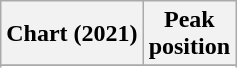<table class="wikitable plainrowheaders sortable" style="text-align:center;">
<tr>
<th scope="col">Chart (2021)</th>
<th scope="col">Peak<br>position</th>
</tr>
<tr>
</tr>
<tr>
</tr>
<tr>
</tr>
<tr>
</tr>
</table>
